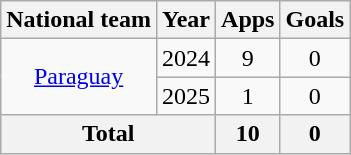<table class="wikitable" style="text-align:center">
<tr>
<th>National team</th>
<th>Year</th>
<th>Apps</th>
<th>Goals</th>
</tr>
<tr>
<td rowspan="2"><a href='#'>Paraguay</a></td>
<td>2024</td>
<td>9</td>
<td>0</td>
</tr>
<tr>
<td>2025</td>
<td>1</td>
<td>0</td>
</tr>
<tr>
<th colspan="2">Total</th>
<th>10</th>
<th>0</th>
</tr>
</table>
